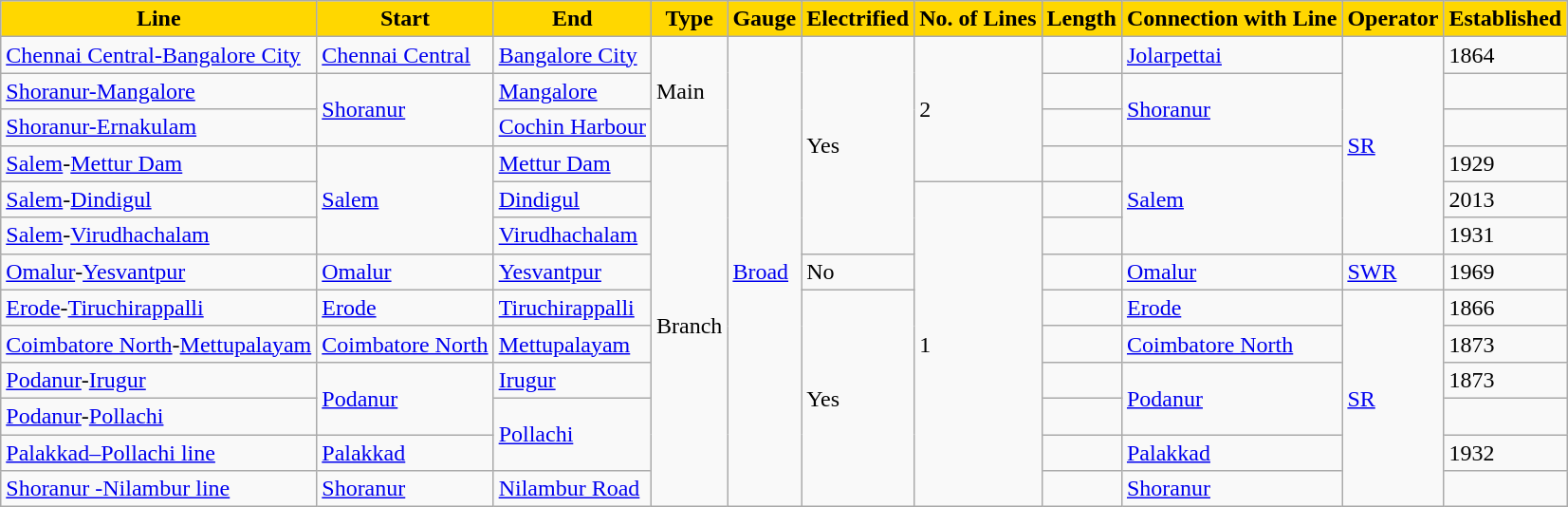<table class="sortable wikitable"style="text-align:left;"style="font-size: 85%">
<tr>
<th ! style="background-color:#FFD700">Line</th>
<th ! style="background-color:#FFD700">Start</th>
<th ! style="background-color:#FFD700">End</th>
<th ! style="background-color:#FFD700">Type</th>
<th ! style="background-color:#FFD700">Gauge</th>
<th ! style="background-color:#FFD700">Electrified</th>
<th ! style="background-color:#FFD700">No. of Lines</th>
<th ! style="background-color:#FFD700">Length</th>
<th ! style="background-color:#FFD700">Connection with Line</th>
<th ! style="background-color:#FFD700">Operator</th>
<th ! style="background-color:#FFD700">Established</th>
</tr>
<tr>
<td><a href='#'>Chennai Central-Bangalore City</a></td>
<td><a href='#'>Chennai Central</a></td>
<td><a href='#'>Bangalore City</a></td>
<td rowspan="3">Main</td>
<td rowspan="13"><a href='#'>Broad</a></td>
<td rowspan="6">Yes</td>
<td rowspan="4">2</td>
<td></td>
<td><a href='#'>Jolarpettai</a></td>
<td rowspan="6"><a href='#'>SR</a></td>
<td>1864</td>
</tr>
<tr>
<td><a href='#'>Shoranur-Mangalore</a></td>
<td rowspan="2"><a href='#'>Shoranur</a></td>
<td><a href='#'>Mangalore</a></td>
<td></td>
<td rowspan="2"><a href='#'>Shoranur</a></td>
<td></td>
</tr>
<tr>
<td><a href='#'>Shoranur-Ernakulam</a></td>
<td><a href='#'>Cochin Harbour</a></td>
<td></td>
<td></td>
</tr>
<tr>
<td><a href='#'>Salem</a>-<a href='#'>Mettur Dam</a></td>
<td rowspan="3"><a href='#'>Salem</a></td>
<td><a href='#'>Mettur Dam</a></td>
<td rowspan="10">Branch</td>
<td></td>
<td rowspan="3"><a href='#'>Salem</a></td>
<td>1929</td>
</tr>
<tr>
<td><a href='#'>Salem</a>-<a href='#'>Dindigul</a></td>
<td><a href='#'>Dindigul</a></td>
<td rowspan="9">1</td>
<td></td>
<td>2013</td>
</tr>
<tr>
<td><a href='#'>Salem</a>-<a href='#'>Virudhachalam</a></td>
<td><a href='#'>Virudhachalam</a></td>
<td></td>
<td>1931</td>
</tr>
<tr>
<td><a href='#'>Omalur</a>-<a href='#'>Yesvantpur</a></td>
<td><a href='#'>Omalur</a></td>
<td><a href='#'>Yesvantpur</a></td>
<td>No</td>
<td></td>
<td><a href='#'>Omalur</a></td>
<td><a href='#'>SWR</a></td>
<td>1969</td>
</tr>
<tr>
<td><a href='#'>Erode</a>-<a href='#'>Tiruchirappalli</a></td>
<td><a href='#'>Erode</a></td>
<td><a href='#'>Tiruchirappalli</a></td>
<td rowspan="6">Yes</td>
<td></td>
<td><a href='#'>Erode</a></td>
<td rowspan="6"><a href='#'>SR</a></td>
<td>1866</td>
</tr>
<tr>
<td><a href='#'>Coimbatore North</a>-<a href='#'>Mettupalayam</a></td>
<td><a href='#'>Coimbatore North</a></td>
<td><a href='#'>Mettupalayam</a></td>
<td></td>
<td><a href='#'>Coimbatore North</a></td>
<td>1873</td>
</tr>
<tr>
<td><a href='#'>Podanur</a>-<a href='#'>Irugur</a></td>
<td rowspan="2"><a href='#'>Podanur</a></td>
<td><a href='#'>Irugur</a></td>
<td></td>
<td rowspan="2"><a href='#'>Podanur</a></td>
<td>1873</td>
</tr>
<tr>
<td><a href='#'>Podanur</a>-<a href='#'>Pollachi</a></td>
<td rowspan="2"><a href='#'>Pollachi</a></td>
<td></td>
</tr>
<tr>
<td><a href='#'>Palakkad–Pollachi line</a></td>
<td><a href='#'>Palakkad</a></td>
<td></td>
<td><a href='#'>Palakkad</a></td>
<td>1932</td>
</tr>
<tr>
<td><a href='#'>Shoranur -Nilambur line</a></td>
<td><a href='#'>Shoranur</a></td>
<td><a href='#'>Nilambur Road</a></td>
<td></td>
<td><a href='#'>Shoranur</a></td>
</tr>
</table>
